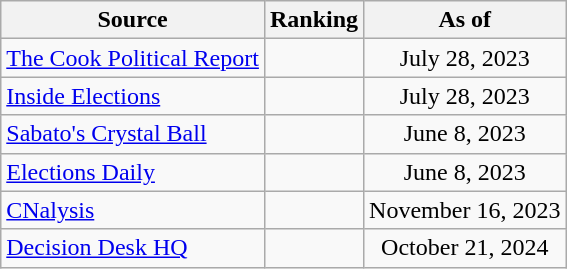<table class="wikitable" style="text-align:center">
<tr>
<th>Source</th>
<th>Ranking</th>
<th>As of</th>
</tr>
<tr>
<td align=left><a href='#'>The Cook Political Report</a></td>
<td></td>
<td>July 28, 2023</td>
</tr>
<tr>
<td align=left><a href='#'>Inside Elections</a></td>
<td></td>
<td>July 28, 2023</td>
</tr>
<tr>
<td align=left><a href='#'>Sabato's Crystal Ball</a></td>
<td></td>
<td>June 8, 2023</td>
</tr>
<tr>
<td align=left><a href='#'>Elections Daily</a></td>
<td></td>
<td>June 8, 2023</td>
</tr>
<tr>
<td align=left><a href='#'>CNalysis</a></td>
<td></td>
<td>November 16, 2023</td>
</tr>
<tr>
<td align=left><a href='#'>Decision Desk HQ</a></td>
<td></td>
<td>October 21, 2024</td>
</tr>
</table>
